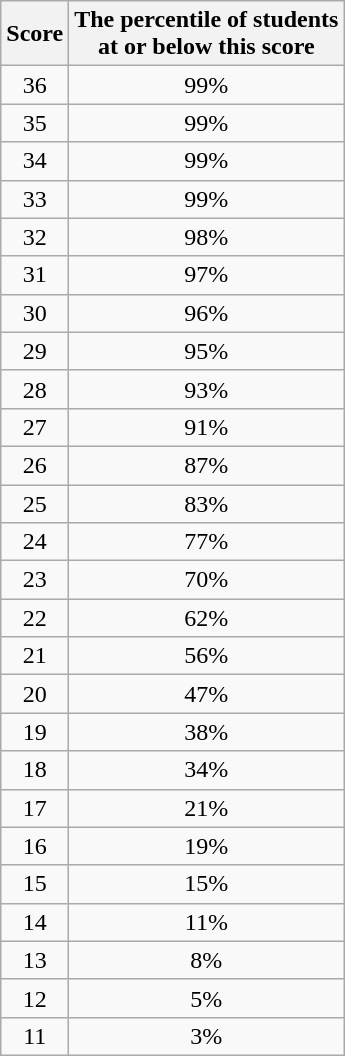<table class="wikitable sortable" style="text-align:center">
<tr>
<th>Score</th>
<th>The percentile of students<br>at or below this score</th>
</tr>
<tr>
<td>36</td>
<td>99%</td>
</tr>
<tr>
<td>35</td>
<td>99%</td>
</tr>
<tr>
<td>34</td>
<td>99%</td>
</tr>
<tr>
<td>33</td>
<td>99%</td>
</tr>
<tr>
<td>32</td>
<td>98%</td>
</tr>
<tr>
<td>31</td>
<td>97%</td>
</tr>
<tr>
<td>30</td>
<td>96%</td>
</tr>
<tr>
<td>29</td>
<td>95%</td>
</tr>
<tr>
<td>28</td>
<td>93%</td>
</tr>
<tr>
<td>27</td>
<td>91%</td>
</tr>
<tr>
<td>26</td>
<td>87%</td>
</tr>
<tr>
<td>25</td>
<td>83%</td>
</tr>
<tr>
<td>24</td>
<td>77%</td>
</tr>
<tr>
<td>23</td>
<td>70%</td>
</tr>
<tr>
<td>22</td>
<td>62%</td>
</tr>
<tr>
<td>21</td>
<td>56%</td>
</tr>
<tr>
<td>20</td>
<td>47%</td>
</tr>
<tr>
<td>19</td>
<td>38%</td>
</tr>
<tr>
<td>18</td>
<td>34%</td>
</tr>
<tr>
<td>17</td>
<td>21%</td>
</tr>
<tr>
<td>16</td>
<td>19%</td>
</tr>
<tr>
<td>15</td>
<td>15%</td>
</tr>
<tr>
<td>14</td>
<td>11%</td>
</tr>
<tr>
<td>13</td>
<td>8%</td>
</tr>
<tr>
<td>12</td>
<td>5%</td>
</tr>
<tr>
<td>11</td>
<td>3%</td>
</tr>
</table>
